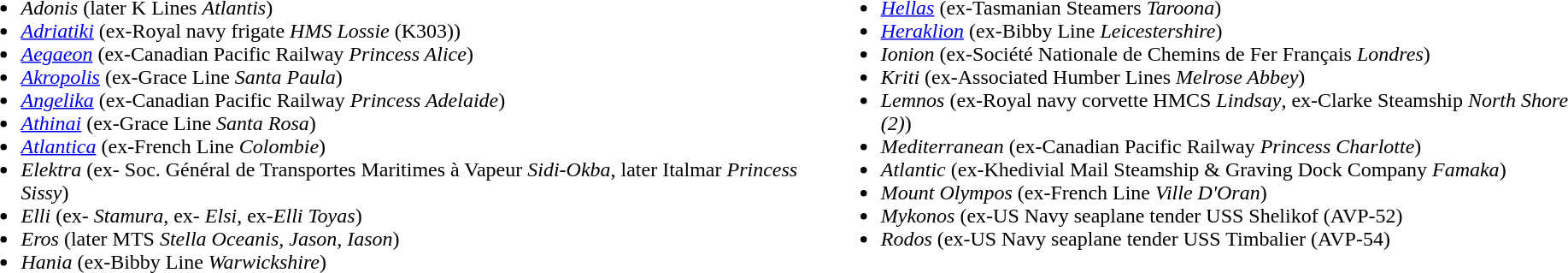<table>
<tr>
<td valign="top"><br><ul><li><em>Adonis</em> (later K Lines <em>Atlantis</em>)</li><li><em><a href='#'>Adriatiki</a></em> (ex-Royal navy frigate <em>HMS Lossie</em> (K303))</li><li><em><a href='#'>Aegaeon</a></em> (ex-Canadian Pacific Railway <em>Princess Alice</em>)</li><li><em><a href='#'>Akropolis</a></em> (ex-Grace Line <em>Santa Paula</em>)</li><li><em><a href='#'>Angelika</a></em> (ex-Canadian Pacific Railway <em>Princess Adelaide</em>)</li><li><a href='#'><em>Athinai</em></a> (ex-Grace Line <em>Santa Rosa</em>)</li><li><em><a href='#'>Atlantica</a></em> (ex-French Line <em>Colombie</em>)</li><li><em>Elektra</em> (ex- Soc. Général de Transportes Maritimes à Vapeur <em>Sidi-Okba</em>, later Italmar <em>Princess Sissy</em>)</li><li><em>Elli</em> (ex- <em>Stamura</em>, ex- <em>Elsi</em>, ex-<em>Elli Toyas</em>)</li><li><em>Eros</em> (later MTS <em>Stella Oceanis, Jason, Iason</em>)</li><li><em>Hania</em> (ex-Bibby Line <em>Warwickshire</em>)</li></ul></td>
<td valign="top"><br><ul><li><em><a href='#'>Hellas</a></em> (ex-Tasmanian Steamers <em>Taroona</em>)</li><li><em><a href='#'>Heraklion</a></em> (ex-Bibby Line <em>Leicestershire</em>)</li><li><em>Ionion</em> (ex-Société Nationale de Chemins de Fer Français <em>Londres</em>)</li><li><em>Kriti</em> (ex-Associated Humber Lines <em>Melrose Abbey</em>)</li><li><em>Lemnos</em> (ex-Royal navy corvette HMCS <em>Lindsay</em>, ex-Clarke Steamship <em>North Shore (2)</em>)</li><li><em>Mediterranean</em> (ex-Canadian Pacific Railway <em>Princess Charlotte</em>)</li><li><em>Atlantic</em> (ex-Khedivial Mail Steamship & Graving Dock Company <em>Famaka</em>)</li><li><em>Mount Olympos</em> (ex-French Line <em>Ville D'Oran</em>)</li><li><em>Mykonos</em> (ex-US Navy seaplane tender USS Shelikof (AVP-52)</li><li><em>Rodos</em> (ex-US Navy seaplane tender USS Timbalier (AVP-54)</li></ul></td>
</tr>
</table>
